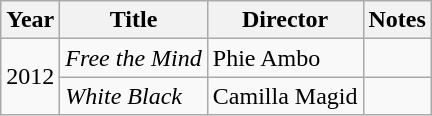<table class="wikitable">
<tr>
<th>Year</th>
<th>Title</th>
<th>Director</th>
<th>Notes</th>
</tr>
<tr>
<td rowspan="2">2012</td>
<td><em>Free the Mind</em></td>
<td>Phie Ambo</td>
<td></td>
</tr>
<tr>
<td><em>White Black</em></td>
<td>Camilla Magid</td>
<td></td>
</tr>
</table>
